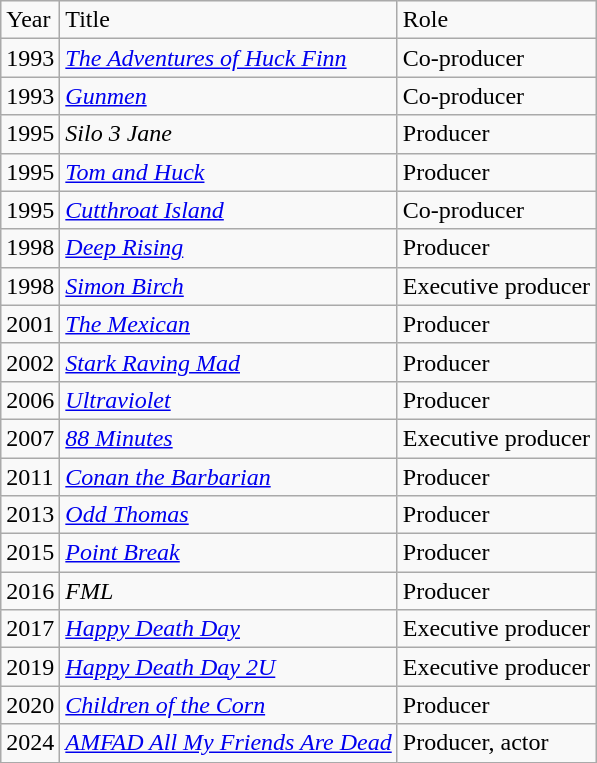<table class="wikitable">
<tr>
<td>Year</td>
<td>Title</td>
<td>Role</td>
</tr>
<tr>
<td>1993</td>
<td><em><a href='#'>The Adventures of Huck Finn</a></em></td>
<td>Co-producer</td>
</tr>
<tr>
<td>1993</td>
<td><em><a href='#'>Gunmen</a></em></td>
<td>Co-producer</td>
</tr>
<tr>
<td>1995</td>
<td><em>Silo 3 Jane</em></td>
<td>Producer</td>
</tr>
<tr>
<td>1995</td>
<td><em><a href='#'>Tom and Huck</a></em></td>
<td>Producer</td>
</tr>
<tr>
<td>1995</td>
<td><em><a href='#'>Cutthroat Island</a></em></td>
<td>Co-producer</td>
</tr>
<tr>
<td>1998</td>
<td><em><a href='#'>Deep Rising</a></em></td>
<td>Producer</td>
</tr>
<tr>
<td>1998</td>
<td><em><a href='#'>Simon Birch</a></em></td>
<td>Executive producer</td>
</tr>
<tr>
<td>2001</td>
<td><em><a href='#'>The Mexican</a></em></td>
<td>Producer</td>
</tr>
<tr>
<td>2002</td>
<td><em><a href='#'>Stark Raving Mad</a></em></td>
<td>Producer</td>
</tr>
<tr>
<td>2006</td>
<td><em><a href='#'>Ultraviolet</a></em></td>
<td>Producer</td>
</tr>
<tr>
<td>2007</td>
<td><em><a href='#'>88 Minutes</a></em></td>
<td>Executive producer</td>
</tr>
<tr>
<td>2011</td>
<td><em><a href='#'>Conan the Barbarian</a></em></td>
<td>Producer</td>
</tr>
<tr>
<td>2013</td>
<td><em><a href='#'>Odd Thomas</a></em></td>
<td>Producer</td>
</tr>
<tr>
<td>2015</td>
<td><em><a href='#'>Point Break</a></em></td>
<td>Producer</td>
</tr>
<tr>
<td>2016</td>
<td><em>FML</em></td>
<td>Producer</td>
</tr>
<tr>
<td>2017</td>
<td><em><a href='#'>Happy Death Day</a></em></td>
<td>Executive producer</td>
</tr>
<tr>
<td>2019</td>
<td><em><a href='#'>Happy Death Day 2U</a></em></td>
<td>Executive producer</td>
</tr>
<tr>
<td>2020</td>
<td><em><a href='#'>Children of the Corn</a></em></td>
<td>Producer</td>
</tr>
<tr>
<td>2024</td>
<td><em><a href='#'>AMFAD All My Friends Are Dead</a></em></td>
<td>Producer, actor</td>
</tr>
</table>
